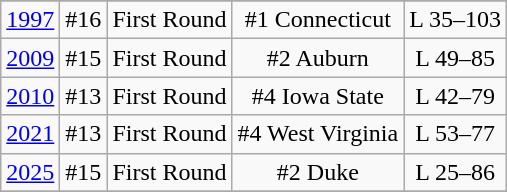<table class="wikitable" style="text-align:center">
<tr>
</tr>
<tr>
<td rowspan=1><a href='#'>1997</a></td>
<td>#16</td>
<td>First Round</td>
<td>#1 Connecticut</td>
<td>L 35–103</td>
</tr>
<tr style="text-align:center;">
<td rowspan=1><a href='#'>2009</a></td>
<td>#15</td>
<td>First Round</td>
<td>#2 Auburn</td>
<td>L 49–85</td>
</tr>
<tr style="text-align:center;">
<td rowspan=1><a href='#'>2010</a></td>
<td>#13</td>
<td>First Round</td>
<td>#4 Iowa State</td>
<td>L 42–79</td>
</tr>
<tr style="text-align:center;">
<td rowspan=1><a href='#'>2021</a></td>
<td>#13</td>
<td>First Round</td>
<td>#4 West Virginia</td>
<td>L 53–77</td>
</tr>
<tr style="text-align:center;">
<td rowspan=1><a href='#'>2025</a></td>
<td>#15</td>
<td>First Round</td>
<td>#2 Duke</td>
<td>L 25–86</td>
</tr>
<tr style="text-align:center;">
</tr>
</table>
